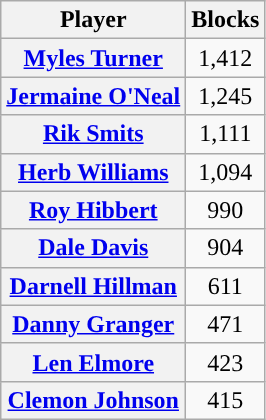<table class="wikitable sortable plainrowheaders" style="text-align:center">
<tr>
<th scope="col" style="text-align:center; ">Player</th>
<th scope="col" style="text-align:center; ">Blocks</th>
</tr>
<tr>
<th scope="row"><strong><a href='#'>Myles Turner</a></strong></th>
<td>1,412</td>
</tr>
<tr>
<th scope="row"><a href='#'>Jermaine O'Neal</a></th>
<td>1,245</td>
</tr>
<tr>
<th scope="row"><a href='#'>Rik Smits</a></th>
<td>1,111</td>
</tr>
<tr>
<th scope="row"><a href='#'>Herb Williams</a></th>
<td>1,094</td>
</tr>
<tr>
<th scope="row"><a href='#'>Roy Hibbert</a></th>
<td>990</td>
</tr>
<tr>
<th scope="row"><a href='#'>Dale Davis</a></th>
<td>904</td>
</tr>
<tr>
<th scope="row"><a href='#'>Darnell Hillman</a></th>
<td>611</td>
</tr>
<tr>
<th scope="row"><a href='#'>Danny Granger</a></th>
<td>471</td>
</tr>
<tr>
<th scope="row"><a href='#'>Len Elmore</a></th>
<td>423</td>
</tr>
<tr>
<th scope="row"><a href='#'>Clemon Johnson</a></th>
<td>415</td>
</tr>
</table>
